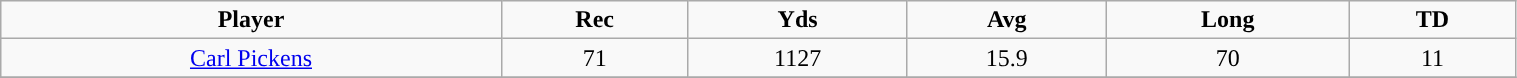<table class="wikitable" width="80%">
<tr align="center">
<td><strong>Player</strong></td>
<td><strong>Rec</strong></td>
<td><strong>Yds</strong></td>
<td><strong>Avg</strong></td>
<td><strong>Long</strong></td>
<td><strong>TD</strong></td>
</tr>
<tr align="center" bgcolor="">
<td><a href='#'>Carl Pickens</a></td>
<td>71</td>
<td>1127</td>
<td>15.9</td>
<td>70</td>
<td>11</td>
</tr>
<tr align="center" bgcolor="">
</tr>
</table>
